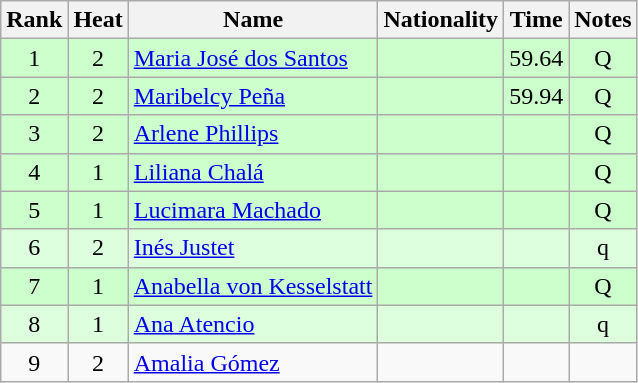<table class="wikitable sortable" style="text-align:center">
<tr>
<th>Rank</th>
<th>Heat</th>
<th>Name</th>
<th>Nationality</th>
<th>Time</th>
<th>Notes</th>
</tr>
<tr bgcolor=ccffcc>
<td>1</td>
<td>2</td>
<td align=left><a href='#'>Maria José dos Santos</a></td>
<td align=left></td>
<td>59.64</td>
<td>Q</td>
</tr>
<tr bgcolor=ccffcc>
<td>2</td>
<td>2</td>
<td align=left><a href='#'>Maribelcy Peña</a></td>
<td align=left></td>
<td>59.94</td>
<td>Q</td>
</tr>
<tr bgcolor=ccffcc>
<td>3</td>
<td>2</td>
<td align=left><a href='#'>Arlene Phillips</a></td>
<td align=left></td>
<td></td>
<td>Q</td>
</tr>
<tr bgcolor=ccffcc>
<td>4</td>
<td>1</td>
<td align=left><a href='#'>Liliana Chalá</a></td>
<td align=left></td>
<td></td>
<td>Q</td>
</tr>
<tr bgcolor=ccffcc>
<td>5</td>
<td>1</td>
<td align=left><a href='#'>Lucimara Machado</a></td>
<td align=left></td>
<td></td>
<td>Q</td>
</tr>
<tr bgcolor=ddffdd>
<td>6</td>
<td>2</td>
<td align=left><a href='#'>Inés Justet</a></td>
<td align=left></td>
<td></td>
<td>q</td>
</tr>
<tr bgcolor=ccffcc>
<td>7</td>
<td>1</td>
<td align=left><a href='#'>Anabella von Kesselstatt</a></td>
<td align=left></td>
<td></td>
<td>Q</td>
</tr>
<tr bgcolor=ddffdd>
<td>8</td>
<td>1</td>
<td align=left><a href='#'>Ana Atencio</a></td>
<td align=left></td>
<td></td>
<td>q</td>
</tr>
<tr>
<td>9</td>
<td>2</td>
<td align=left><a href='#'>Amalia Gómez</a></td>
<td align=left></td>
<td></td>
<td></td>
</tr>
</table>
